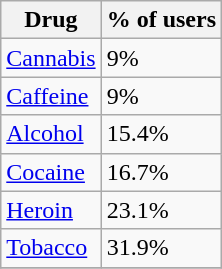<table class="wikitable sortable">
<tr>
<th>Drug</th>
<th>% of users</th>
</tr>
<tr>
<td><a href='#'>Cannabis</a></td>
<td>9%</td>
</tr>
<tr>
<td><a href='#'>Caffeine</a></td>
<td>9%</td>
</tr>
<tr>
<td><a href='#'>Alcohol</a></td>
<td>15.4%</td>
</tr>
<tr>
<td><a href='#'>Cocaine</a></td>
<td>16.7%</td>
</tr>
<tr>
<td><a href='#'>Heroin</a></td>
<td>23.1%</td>
</tr>
<tr>
<td><a href='#'>Tobacco</a></td>
<td>31.9%</td>
</tr>
<tr>
</tr>
</table>
